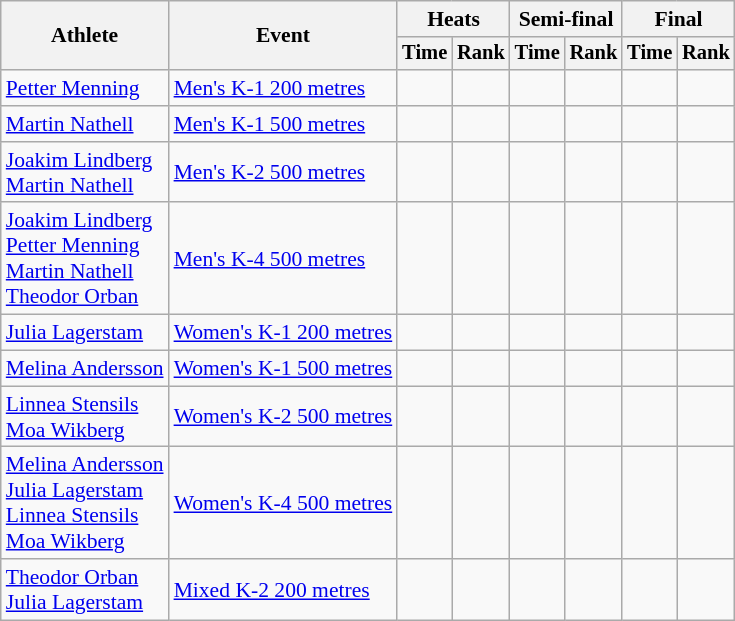<table class=wikitable style=font-size:90%;text-align:center>
<tr>
<th rowspan=2>Athlete</th>
<th rowspan=2>Event</th>
<th colspan=2>Heats</th>
<th colspan=2>Semi-final</th>
<th colspan=2>Final</th>
</tr>
<tr style=font-size:95%>
<th>Time</th>
<th>Rank</th>
<th>Time</th>
<th>Rank</th>
<th>Time</th>
<th>Rank</th>
</tr>
<tr>
<td align=left><a href='#'>Petter Menning</a></td>
<td align=left><a href='#'>Men's K-1 200 metres</a></td>
<td></td>
<td></td>
<td></td>
<td></td>
<td></td>
<td></td>
</tr>
<tr>
<td align=left><a href='#'>Martin Nathell</a></td>
<td align=left><a href='#'>Men's K-1 500 metres</a></td>
<td></td>
<td></td>
<td></td>
<td></td>
<td></td>
<td></td>
</tr>
<tr>
<td align=left><a href='#'>Joakim Lindberg</a><br><a href='#'>Martin Nathell</a></td>
<td align=left><a href='#'>Men's K-2 500 metres</a></td>
<td></td>
<td></td>
<td></td>
<td></td>
<td></td>
<td></td>
</tr>
<tr>
<td align=left><a href='#'>Joakim Lindberg</a><br><a href='#'>Petter Menning</a><br><a href='#'>Martin Nathell</a><br><a href='#'>Theodor Orban</a></td>
<td align=left><a href='#'>Men's K-4 500 metres</a></td>
<td></td>
<td></td>
<td></td>
<td></td>
<td></td>
<td></td>
</tr>
<tr>
<td align=left><a href='#'>Julia Lagerstam</a></td>
<td align=left><a href='#'>Women's K-1 200 metres</a></td>
<td></td>
<td></td>
<td></td>
<td></td>
<td></td>
<td></td>
</tr>
<tr>
<td align=left><a href='#'>Melina Andersson</a></td>
<td align=left><a href='#'>Women's K-1 500 metres</a></td>
<td></td>
<td></td>
<td></td>
<td></td>
<td></td>
<td></td>
</tr>
<tr>
<td align=left><a href='#'>Linnea Stensils</a><br><a href='#'>Moa Wikberg</a></td>
<td align=left><a href='#'>Women's K-2 500 metres</a></td>
<td></td>
<td></td>
<td></td>
<td></td>
<td></td>
<td></td>
</tr>
<tr>
<td align=left><a href='#'>Melina Andersson</a><br><a href='#'>Julia Lagerstam</a><br><a href='#'>Linnea Stensils</a><br><a href='#'>Moa Wikberg</a></td>
<td align=left><a href='#'>Women's K-4 500 metres</a></td>
<td></td>
<td></td>
<td></td>
<td></td>
<td></td>
<td></td>
</tr>
<tr>
<td align=left><a href='#'>Theodor Orban</a><br><a href='#'>Julia Lagerstam</a></td>
<td align=left><a href='#'>Mixed K-2 200 metres</a></td>
<td></td>
<td></td>
<td></td>
<td></td>
<td></td>
<td></td>
</tr>
</table>
